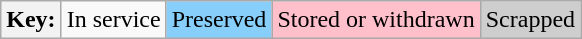<table class="wikitable">
<tr>
<th>Key:</th>
<td>In service</td>
<td bgcolor=#87cefa>Preserved</td>
<td bgcolor=#ffc0cb>Stored or withdrawn</td>
<td bgcolor=#cecece>Scrapped</td>
</tr>
</table>
